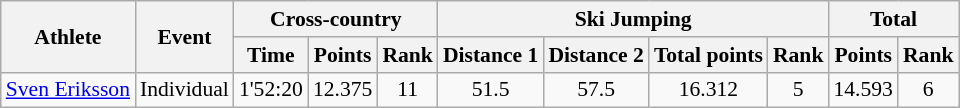<table class="wikitable" style="font-size:90%">
<tr>
<th rowspan="2">Athlete</th>
<th rowspan="2">Event</th>
<th colspan="3">Cross-country</th>
<th colspan="4">Ski Jumping</th>
<th colspan="2">Total</th>
</tr>
<tr>
<th>Time</th>
<th>Points</th>
<th>Rank</th>
<th>Distance 1</th>
<th>Distance 2</th>
<th>Total points</th>
<th>Rank</th>
<th>Points</th>
<th>Rank</th>
</tr>
<tr>
<td><a href='#'>Sven Eriksson</a></td>
<td>Individual</td>
<td align="center">1'52:20</td>
<td align="center">12.375</td>
<td align="center">11</td>
<td align="center">51.5</td>
<td align="center">57.5</td>
<td align="center">16.312</td>
<td align="center">5</td>
<td align="center">14.593</td>
<td align="center">6</td>
</tr>
</table>
